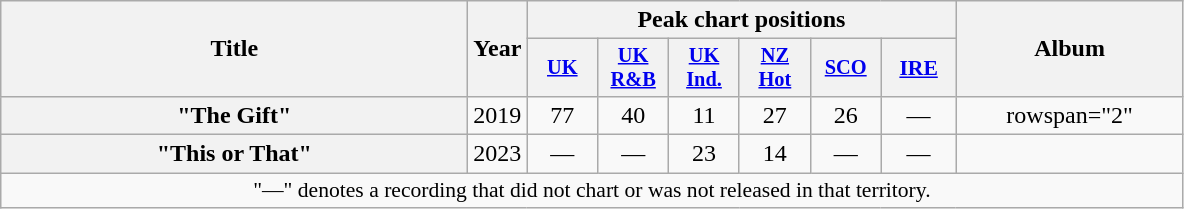<table class="wikitable plainrowheaders" style="text-align:center;">
<tr>
<th scope="col" rowspan="2" style="width:19em;">Title</th>
<th scope="col" rowspan="2" style="width:1em;">Year</th>
<th scope="col" colspan="6">Peak chart positions</th>
<th scope="col" rowspan="2" style="width:9em;">Album</th>
</tr>
<tr>
<th scope="col" style="width:3em; font-size:85%;"><a href='#'>UK</a><br></th>
<th scope="col" style="width:3em; font-size:85%;"><a href='#'>UK<br>R&B</a><br></th>
<th scope="col" style="width:3em; font-size:85%;"><a href='#'>UK<br>Ind.</a><br></th>
<th scope="col" style="width:3em; font-size:85%;"><a href='#'>NZ<br>Hot</a><br></th>
<th scope="col" style="width:3em; font-size:85%;"><a href='#'>SCO</a><br></th>
<th scope="col" style="width:3em;font-size:90%;"><a href='#'>IRE</a></th>
</tr>
<tr>
<th scope="row">"The Gift"<br></th>
<td>2019</td>
<td>77</td>
<td>40</td>
<td>11</td>
<td>27</td>
<td>26</td>
<td>—</td>
<td>rowspan="2" </td>
</tr>
<tr>
<th scope="row">"This or That"<br></th>
<td>2023</td>
<td>—</td>
<td>—</td>
<td>23</td>
<td>14</td>
<td>—</td>
<td>—</td>
</tr>
<tr>
<td colspan="10" style="font-size:90%">"—" denotes a recording that did not chart or was not released in that territory.</td>
</tr>
</table>
